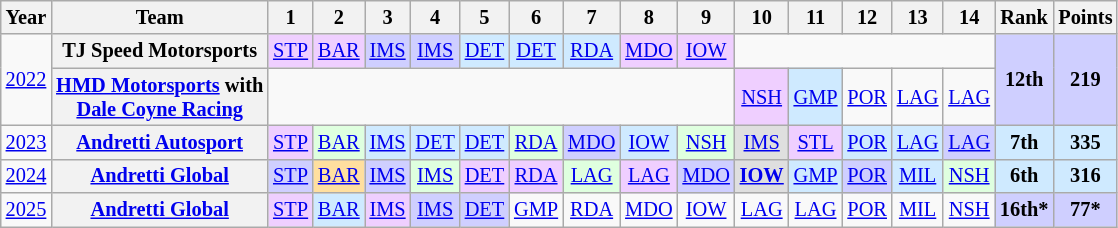<table class="wikitable" style="text-align:center; font-size:85%">
<tr>
<th>Year</th>
<th>Team</th>
<th>1</th>
<th>2</th>
<th>3</th>
<th>4</th>
<th>5</th>
<th>6</th>
<th>7</th>
<th>8</th>
<th>9</th>
<th>10</th>
<th>11</th>
<th>12</th>
<th>13</th>
<th>14</th>
<th>Rank</th>
<th>Points</th>
</tr>
<tr>
<td rowspan=2><a href='#'>2022</a></td>
<th nowrap>TJ Speed Motorsports</th>
<td style="background:#EFCFFF;"><a href='#'>STP</a><br></td>
<td style="background:#EFCFFF;"><a href='#'>BAR</a><br></td>
<td style="background:#CFCFFF;"><a href='#'>IMS</a><br></td>
<td style="background:#CFCFFF;"><a href='#'>IMS</a><br></td>
<td style="background:#CFEAFF;"><a href='#'>DET</a><br></td>
<td style="background:#CFEAFF;"><a href='#'>DET</a><br></td>
<td style="background:#CFEAFF;"><a href='#'>RDA</a><br></td>
<td style="background:#EFCFFF;"><a href='#'>MDO</a><br></td>
<td style="background:#EFCFFF;"><a href='#'>IOW</a><br></td>
<td colspan=5></td>
<th rowspan=2 style="background:#CFCFFF;">12th</th>
<th rowspan=2 style="background:#CFCFFF;">219</th>
</tr>
<tr>
<th nowrap><a href='#'>HMD Motorsports</a> with<br><a href='#'>Dale Coyne Racing</a></th>
<td colspan=9></td>
<td style="background:#EFCFFF;"><a href='#'>NSH</a><br></td>
<td style="background:#CFEAFF;"><a href='#'>GMP</a><br></td>
<td style="background:#;"><a href='#'>POR</a><br></td>
<td style="background:#;"><a href='#'>LAG</a><br></td>
<td style="background:#;"><a href='#'>LAG</a><br></td>
</tr>
<tr>
<td><a href='#'>2023</a></td>
<th nowrap><a href='#'>Andretti Autosport</a></th>
<td style="background:#EFCFFF;"><a href='#'>STP</a><br></td>
<td style="background:#dfffdf;"><a href='#'>BAR</a><br></td>
<td style="background:#cfeaff;"><a href='#'>IMS</a><br></td>
<td style="background:#cfeaff;"><a href='#'>DET</a><br></td>
<td style="background:#cfeaff;"><a href='#'>DET</a><br></td>
<td style="background:#dfffdf;"><a href='#'>RDA</a><br></td>
<td style="background:#cfcfff;"><a href='#'>MDO</a><br></td>
<td style="background:#cfeaff;"><a href='#'>IOW</a><br></td>
<td style="background:#dfffdf;"><a href='#'>NSH</a><br></td>
<td style="background:#dfdfdf;"><a href='#'>IMS</a><br></td>
<td style="background:#efcfff;"><a href='#'>STL</a><br></td>
<td style="background:#cfeaff;"><a href='#'>POR</a><br></td>
<td style="background:#cfeaff;"><a href='#'>LAG</a><br></td>
<td style="background:#cfcfff;"><a href='#'>LAG</a><br></td>
<th style="background:#CFeaff;">7th</th>
<th style="background:#CFeaff;">335</th>
</tr>
<tr>
<td><a href='#'>2024</a></td>
<th nowrap><a href='#'>Andretti Global</a></th>
<td style="background:#cfcfff;"><a href='#'>STP</a><br></td>
<td style="background:#ffdf9f;"><a href='#'>BAR</a><br></td>
<td style="background:#cfcfff;"><a href='#'>IMS</a><br></td>
<td style="background:#dfffdf;"><a href='#'>IMS</a><br></td>
<td style="background:#EFCFFF;"><a href='#'>DET</a><br></td>
<td style="background:#EFCFFF;"><a href='#'>RDA</a><br></td>
<td style="background:#DFFFDF;"><a href='#'>LAG</a><br></td>
<td style="background:#EFCFFF;"><a href='#'>LAG</a><br></td>
<td style="background:#CFCFFF;"><a href='#'>MDO</a><br></td>
<td style="background:#DFDFDF;"><strong><a href='#'>IOW</a></strong><br></td>
<td style="background:#CFEAFF;"><a href='#'>GMP</a><br></td>
<td style="background:#CFCFFF;"><a href='#'>POR</a><br></td>
<td style="background:#CFEAFF;"><a href='#'>MIL</a><br></td>
<td style="background:#DFFFDF;"><a href='#'>NSH</a><br></td>
<th style="background:#cfeaff;">6th</th>
<th style="background:#cfeaff;">316</th>
</tr>
<tr>
<td><a href='#'>2025</a></td>
<th nowrap><a href='#'>Andretti Global</a></th>
<td style="background:#EFCFFF;"><a href='#'>STP</a><br></td>
<td style="background:#CFEAFF;"><a href='#'>BAR</a><br></td>
<td style="background:#EFCFFF;"><a href='#'>IMS</a><br></td>
<td style="background:#CFCFFF;"><a href='#'>IMS</a><br></td>
<td style="background:#CFCFFF;"><a href='#'>DET</a><br></td>
<td style="background:#;"><a href='#'>GMP</a></td>
<td style="background:#;"><a href='#'>RDA</a></td>
<td style="background:#;"><a href='#'>MDO</a></td>
<td style="background:#;"><a href='#'>IOW</a></td>
<td style="background:#;"><a href='#'>LAG</a></td>
<td style="background:#;"><a href='#'>LAG</a></td>
<td style="background:#;"><a href='#'>POR</a></td>
<td style="background:#;"><a href='#'>MIL</a></td>
<td style="background:#;"><a href='#'>NSH</a></td>
<th style="background:#CFCFFF;">16th*</th>
<th style="background:#CFCFFF;">77*</th>
</tr>
</table>
